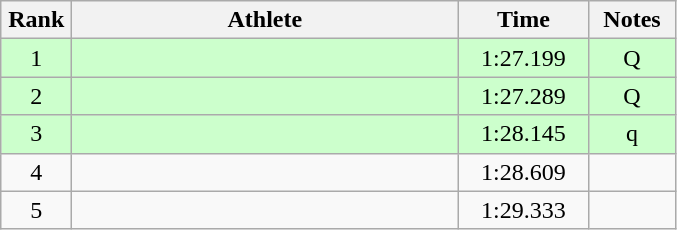<table class=wikitable style="text-align:center">
<tr>
<th width=40>Rank</th>
<th width=250>Athlete</th>
<th width=80>Time</th>
<th width=50>Notes</th>
</tr>
<tr bgcolor="ccffcc">
<td>1</td>
<td align=left></td>
<td>1:27.199</td>
<td>Q</td>
</tr>
<tr bgcolor="ccffcc">
<td>2</td>
<td align=left></td>
<td>1:27.289</td>
<td>Q</td>
</tr>
<tr bgcolor="ccffcc">
<td>3</td>
<td align=left></td>
<td>1:28.145</td>
<td>q</td>
</tr>
<tr>
<td>4</td>
<td align=left></td>
<td>1:28.609</td>
<td></td>
</tr>
<tr>
<td>5</td>
<td align=left></td>
<td>1:29.333</td>
<td></td>
</tr>
</table>
